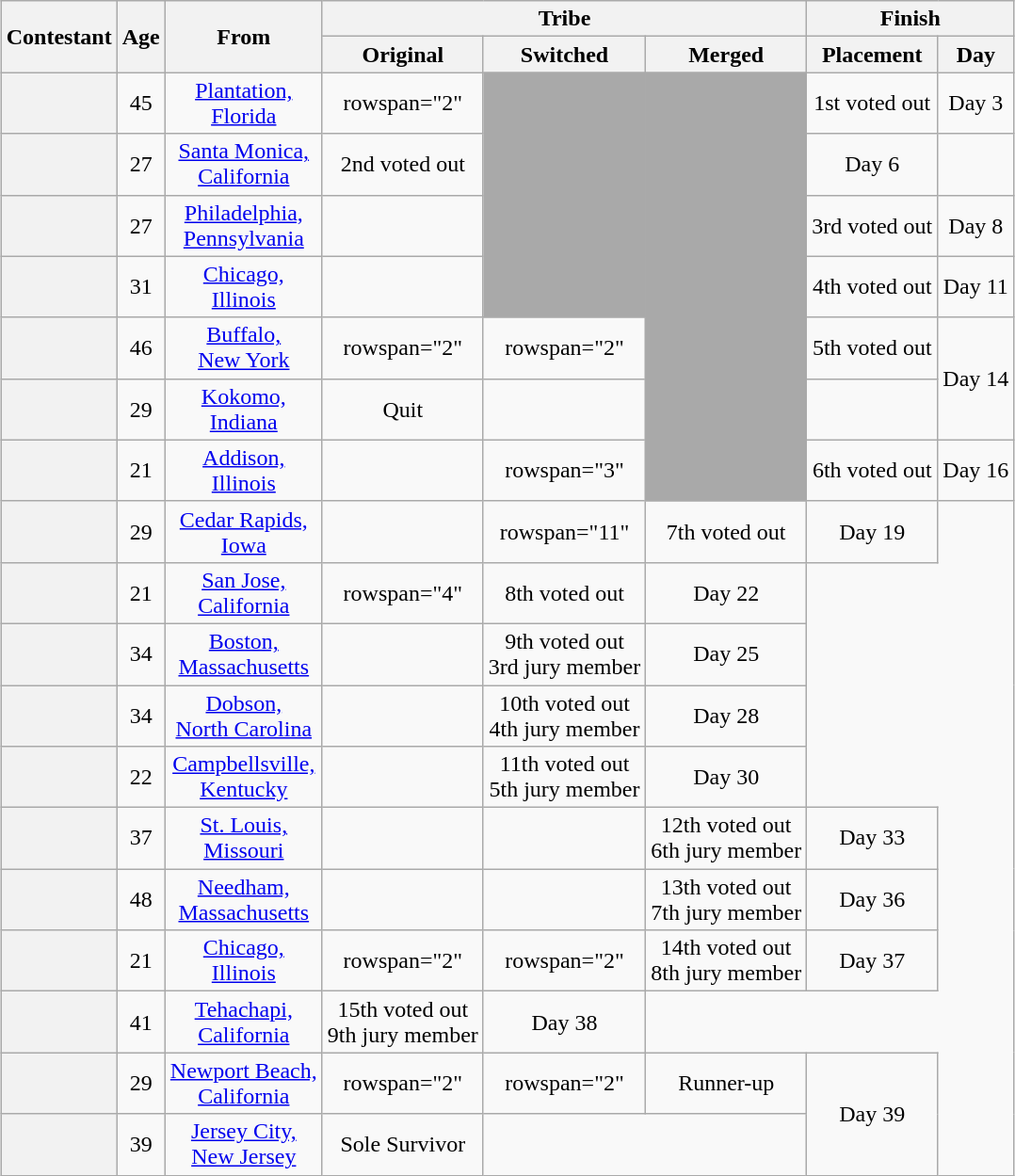<table class="wikitable sortable" style="margin:auto; text-align:center">
<tr>
<th rowspan="2" scope="col">Contestant</th>
<th rowspan="2" scope="col">Age</th>
<th rowspan="2" scope="col" class=unsortable>From</th>
<th colspan="3" scope="colgroup">Tribe</th>
<th colspan="2" scope="colgroup">Finish</th>
</tr>
<tr>
<th scope="col">Original</th>
<th scope="col">Switched</th>
<th scope="col" class=unsortable>Merged</th>
<th scope="col" class=unsortable>Placement</th>
<th scope="col" class=unsortable>Day</th>
</tr>
<tr>
<th scope="row" style="text-align:left"></th>
<td>45</td>
<td><a href='#'>Plantation,<br>Florida</a></td>
<td>rowspan="2" </td>
<td rowspan="4" bgcolor="darkgrey"></td>
<td rowspan="7" bgcolor="darkgrey"></td>
<td>1st voted out</td>
<td>Day 3</td>
</tr>
<tr>
<th scope="row" style="text-align:left"></th>
<td>27</td>
<td><a href='#'>Santa Monica,<br>California</a></td>
<td>2nd voted out</td>
<td>Day 6</td>
</tr>
<tr>
<th scope="row" style="text-align:left"></th>
<td>27</td>
<td><a href='#'>Philadelphia,<br>Pennsylvania</a></td>
<td></td>
<td>3rd voted out</td>
<td>Day 8</td>
</tr>
<tr>
<th scope="row" style="text-align:left"></th>
<td>31</td>
<td><a href='#'>Chicago,<br>Illinois</a></td>
<td></td>
<td>4th voted out</td>
<td>Day 11</td>
</tr>
<tr>
<th scope="row" style="text-align:left"></th>
<td>46</td>
<td><a href='#'>Buffalo,<br>New York</a></td>
<td>rowspan="2" </td>
<td>rowspan="2" </td>
<td>5th voted out</td>
<td rowspan="2">Day 14</td>
</tr>
<tr>
<th scope="row" style="text-align:left"></th>
<td>29</td>
<td><a href='#'>Kokomo,<br>Indiana</a></td>
<td>Quit</td>
</tr>
<tr>
<th scope="row" style="text-align:left"></th>
<td>21</td>
<td><a href='#'>Addison,<br>Illinois</a></td>
<td></td>
<td>rowspan="3" </td>
<td>6th voted out</td>
<td>Day 16</td>
</tr>
<tr>
<th scope="row" style="text-align:left"></th>
<td>29</td>
<td><a href='#'>Cedar Rapids,<br>Iowa</a></td>
<td></td>
<td>rowspan="11" </td>
<td>7th voted out<br></td>
<td>Day 19</td>
</tr>
<tr>
<th scope="row" style="text-align:left"></th>
<td>21</td>
<td><a href='#'>San Jose,<br>California</a></td>
<td>rowspan="4" </td>
<td>8th voted out<br></td>
<td>Day 22</td>
</tr>
<tr>
<th scope="row" style="text-align:left"></th>
<td>34</td>
<td><a href='#'>Boston,<br>Massachusetts</a></td>
<td></td>
<td>9th voted out<br>3rd jury member</td>
<td>Day 25</td>
</tr>
<tr>
<th scope="row" style="text-align:left"></th>
<td>34</td>
<td><a href='#'>Dobson,<br>North Carolina</a></td>
<td></td>
<td>10th voted out<br>4th jury member</td>
<td>Day 28</td>
</tr>
<tr>
<th scope="row" style="text-align:left"></th>
<td>22</td>
<td><a href='#'>Campbellsville,<br>Kentucky</a></td>
<td></td>
<td>11th voted out<br>5th jury member</td>
<td>Day 30</td>
</tr>
<tr>
<th scope="row" style="text-align:left"></th>
<td>37</td>
<td><a href='#'>St. Louis,<br>Missouri</a></td>
<td></td>
<td></td>
<td>12th voted out<br>6th jury member</td>
<td>Day 33</td>
</tr>
<tr>
<th scope="row" style="text-align:left"></th>
<td>48</td>
<td><a href='#'>Needham,<br>Massachusetts</a></td>
<td></td>
<td></td>
<td>13th voted out<br>7th jury member</td>
<td>Day 36</td>
</tr>
<tr>
<th scope="row" style="text-align:left"></th>
<td>21</td>
<td><a href='#'>Chicago,<br>Illinois</a></td>
<td>rowspan="2" </td>
<td>rowspan="2" </td>
<td>14th voted out<br>8th jury member</td>
<td>Day 37</td>
</tr>
<tr>
<th scope="row" style="text-align:left"></th>
<td>41</td>
<td><a href='#'>Tehachapi,<br>California</a></td>
<td>15th voted out<br>9th jury member</td>
<td>Day 38</td>
</tr>
<tr>
<th scope="row" style="text-align:left"></th>
<td>29</td>
<td><a href='#'>Newport Beach,<br>California</a></td>
<td>rowspan="2" </td>
<td>rowspan="2" </td>
<td>Runner-up</td>
<td rowspan="2">Day 39</td>
</tr>
<tr>
<th scope="row" style="text-align:left"></th>
<td>39</td>
<td><a href='#'>Jersey City,<br>New Jersey</a></td>
<td>Sole Survivor</td>
</tr>
</table>
